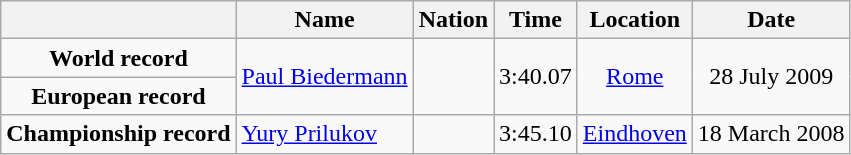<table class=wikitable style=text-align:center>
<tr>
<th></th>
<th>Name</th>
<th>Nation</th>
<th>Time</th>
<th>Location</th>
<th>Date</th>
</tr>
<tr>
<td><strong>World record</strong></td>
<td align=left rowspan=2><a href='#'>Paul Biedermann</a></td>
<td align=left rowspan=2></td>
<td align=left rowspan=2>3:40.07</td>
<td rowspan=2><a href='#'>Rome</a></td>
<td rowspan=2>28 July 2009</td>
</tr>
<tr>
<td><strong>European record</strong></td>
</tr>
<tr>
<td><strong>Championship record</strong></td>
<td align=left><a href='#'>Yury Prilukov</a></td>
<td align=left></td>
<td align=left>3:45.10</td>
<td><a href='#'>Eindhoven</a></td>
<td>18 March 2008</td>
</tr>
</table>
